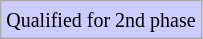<table class="wikitable">
<tr>
<td style="background:#ccccff;"><small>Qualified for 2nd phase</small></td>
</tr>
</table>
